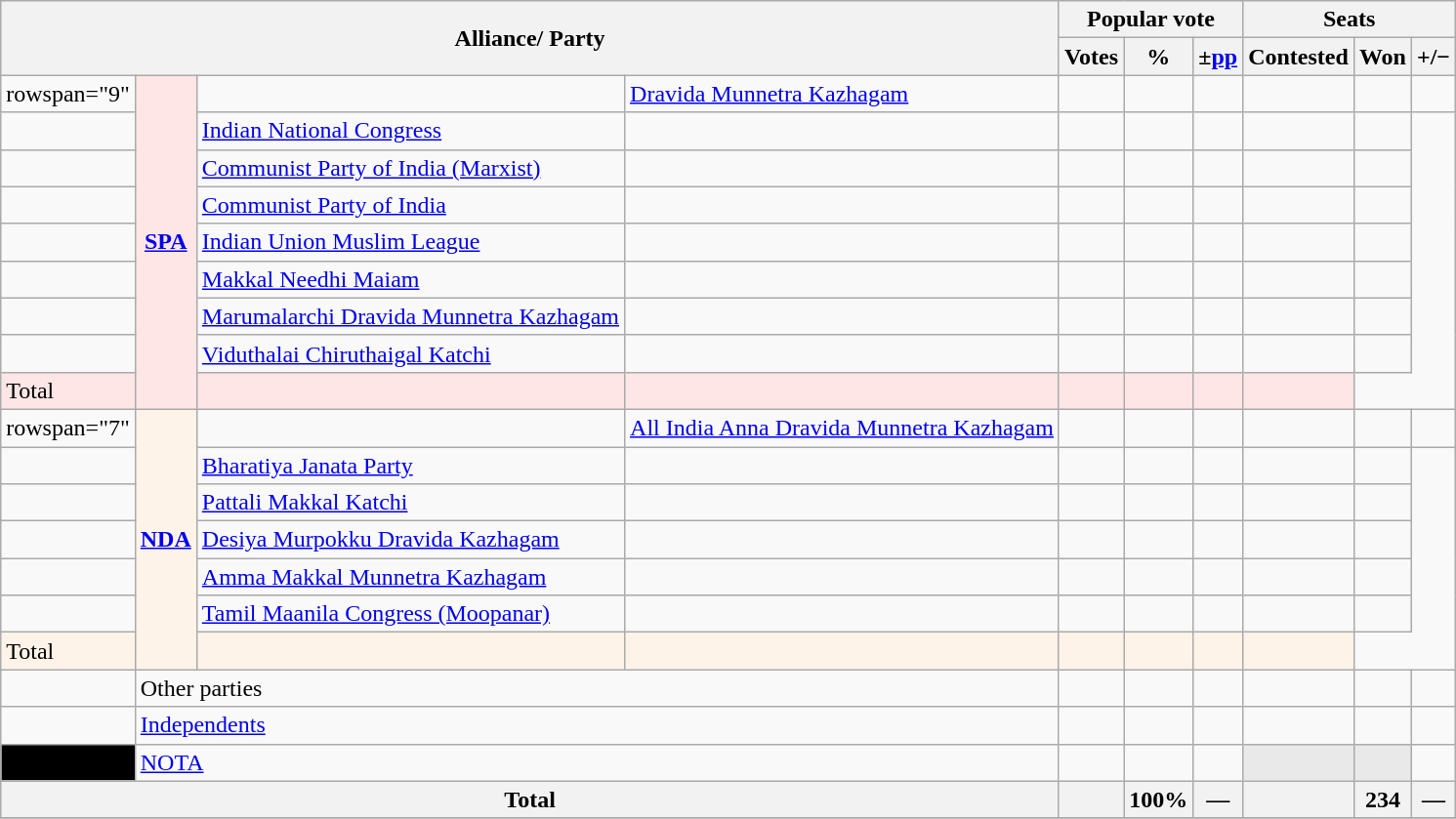<table class="wikitable sortable">
<tr>
<th colspan="4" rowspan="2">Alliance/ Party</th>
<th colspan="3">Popular vote</th>
<th colspan="3">Seats</th>
</tr>
<tr>
<th>Votes</th>
<th>%</th>
<th>±<a href='#'>pp</a></th>
<th>Contested</th>
<th>Won</th>
<th><strong>+/−</strong></th>
</tr>
<tr>
<td>rowspan="9" </td>
<th rowspan="9" style="background:#FFE6E6"><a href='#'>SPA</a></th>
<td></td>
<td><a href='#'>Dravida Munnetra Kazhagam</a></td>
<td></td>
<td></td>
<td></td>
<td></td>
<td></td>
<td></td>
</tr>
<tr>
<td></td>
<td><a href='#'>Indian National Congress</a></td>
<td></td>
<td></td>
<td></td>
<td></td>
<td></td>
<td></td>
</tr>
<tr>
<td></td>
<td><a href='#'>Communist Party of India (Marxist)</a></td>
<td></td>
<td></td>
<td></td>
<td></td>
<td></td>
<td></td>
</tr>
<tr>
<td></td>
<td><a href='#'>Communist Party of India</a></td>
<td></td>
<td></td>
<td></td>
<td></td>
<td></td>
<td></td>
</tr>
<tr>
<td></td>
<td><a href='#'>Indian Union Muslim League</a></td>
<td></td>
<td></td>
<td></td>
<td></td>
<td></td>
<td></td>
</tr>
<tr>
<td></td>
<td><a href='#'>Makkal Needhi Maiam</a></td>
<td></td>
<td></td>
<td></td>
<td></td>
<td></td>
<td></td>
</tr>
<tr>
<td></td>
<td><a href='#'>Marumalarchi Dravida Munnetra Kazhagam</a></td>
<td></td>
<td></td>
<td></td>
<td></td>
<td></td>
<td></td>
</tr>
<tr>
<td></td>
<td><a href='#'>Viduthalai Chiruthaigal Katchi</a></td>
<td></td>
<td></td>
<td></td>
<td></td>
<td></td>
<td></td>
</tr>
<tr>
<td colspan="2"style="background:#FFE6E6">Total</td>
<td style="color:inherit;background:#FFE6E6"></td>
<td style="color:inherit;background:#FFE6E6"></td>
<td style="color:inherit;background:#FFE6E6"></td>
<td style="color:inherit;background:#FFE6E6"></td>
<td style="color:inherit;background:#FFE6E6"></td>
<td style="color:inherit;background:#FFE6E6"></td>
</tr>
<tr>
<td>rowspan="7" </td>
<th rowspan="7" style="background:#fef3e8"><a href='#'>NDA</a></th>
<td></td>
<td><a href='#'>All India Anna Dravida Munnetra Kazhagam</a></td>
<td></td>
<td></td>
<td></td>
<td></td>
<td></td>
<td></td>
</tr>
<tr>
<td></td>
<td><a href='#'>Bharatiya Janata Party</a></td>
<td></td>
<td></td>
<td></td>
<td></td>
<td></td>
<td></td>
</tr>
<tr>
<td></td>
<td><a href='#'>Pattali Makkal Katchi</a></td>
<td></td>
<td></td>
<td></td>
<td></td>
<td></td>
<td></td>
</tr>
<tr>
<td></td>
<td><a href='#'>Desiya Murpokku Dravida Kazhagam</a></td>
<td></td>
<td></td>
<td></td>
<td></td>
<td></td>
<td></td>
</tr>
<tr>
<td></td>
<td><a href='#'>Amma Makkal Munnetra Kazhagam</a></td>
<td></td>
<td></td>
<td></td>
<td></td>
<td></td>
<td></td>
</tr>
<tr>
<td></td>
<td><a href='#'>Tamil Maanila Congress (Moopanar)</a></td>
<td></td>
<td></td>
<td></td>
<td></td>
<td></td>
<td></td>
</tr>
<tr>
<td colspan="2"style="background:#fef3e8">Total</td>
<td style="color:inherit;background:#fef3e8"></td>
<td style="color:inherit;background:#fef3e8"></td>
<td style="color:inherit;background:#fef3e8"></td>
<td style="color:inherit;background:#fef3e8"></td>
<td style="color:inherit;background:#fef3e8"></td>
<td style="color:inherit;background:#fef3e8"></td>
</tr>
<tr>
<td></td>
<td colspan="3">Other parties</td>
<td></td>
<td></td>
<td></td>
<td></td>
<td></td>
<td></td>
</tr>
<tr>
<td></td>
<td colspan="3"><a href='#'>Independents</a></td>
<td></td>
<td></td>
<td></td>
<td></td>
<td></td>
<td></td>
</tr>
<tr>
<td style="background:Black; color:White"></td>
<td colspan="3"><a href='#'>NOTA</a></td>
<td></td>
<td></td>
<td></td>
<th style="background-color:#E9E9E9"></th>
<th style="background-color:#E9E9E9"></th>
<td></td>
</tr>
<tr>
<th colspan="4">Total</th>
<th></th>
<th>100%</th>
<th>—</th>
<th></th>
<th>234</th>
<th>—</th>
</tr>
<tr>
</tr>
</table>
